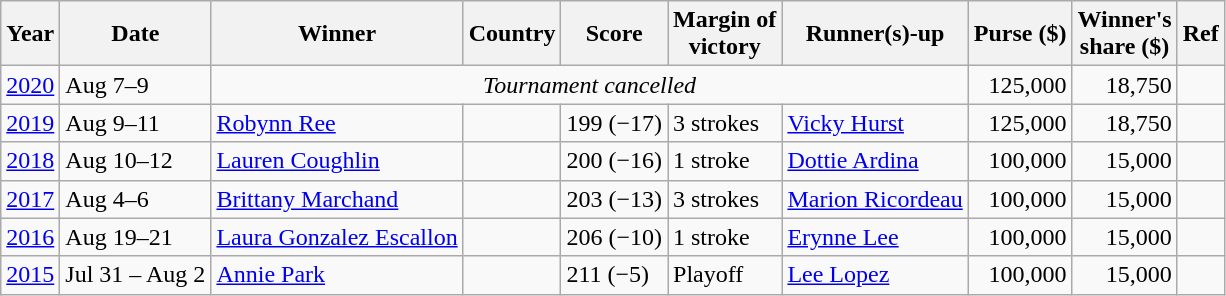<table class="wikitable">
<tr>
<th>Year</th>
<th>Date</th>
<th>Winner</th>
<th>Country</th>
<th>Score</th>
<th>Margin of<br>victory</th>
<th>Runner(s)-up</th>
<th>Purse ($)</th>
<th>Winner's<br>share ($)</th>
<th>Ref</th>
</tr>
<tr>
<td><a href='#'>2020</a></td>
<td>Aug 7–9</td>
<td colspan=5 align=center><em>Tournament cancelled</em></td>
<td align=right>125,000</td>
<td align=right>18,750</td>
<td></td>
</tr>
<tr>
<td><a href='#'>2019</a></td>
<td>Aug 9–11</td>
<td><a href='#'>Robynn Ree</a></td>
<td></td>
<td>199 (−17)</td>
<td>3 strokes</td>
<td> <a href='#'>Vicky Hurst</a></td>
<td align=right>125,000</td>
<td align=right>18,750</td>
<td></td>
</tr>
<tr>
<td><a href='#'>2018</a></td>
<td>Aug 10–12</td>
<td><a href='#'>Lauren Coughlin</a></td>
<td></td>
<td>200 (−16)</td>
<td>1 stroke</td>
<td> <a href='#'>Dottie Ardina</a></td>
<td align=right>100,000</td>
<td align=right>15,000</td>
<td></td>
</tr>
<tr>
<td><a href='#'>2017</a></td>
<td>Aug 4–6</td>
<td><a href='#'>Brittany Marchand</a></td>
<td></td>
<td>203 (−13)</td>
<td>3 strokes</td>
<td> <a href='#'>Marion Ricordeau</a></td>
<td align=right>100,000</td>
<td align=right>15,000</td>
<td></td>
</tr>
<tr>
<td><a href='#'>2016</a></td>
<td>Aug 19–21</td>
<td><a href='#'>Laura Gonzalez Escallon</a></td>
<td></td>
<td>206 (−10)</td>
<td>1 stroke</td>
<td> <a href='#'>Erynne Lee</a></td>
<td align=right>100,000</td>
<td align=right>15,000</td>
<td></td>
</tr>
<tr>
<td><a href='#'>2015</a></td>
<td>Jul 31 – Aug 2</td>
<td><a href='#'>Annie Park</a></td>
<td></td>
<td>211 (−5)</td>
<td>Playoff</td>
<td> <a href='#'>Lee Lopez</a></td>
<td align=right>100,000</td>
<td align=right>15,000</td>
<td></td>
</tr>
</table>
